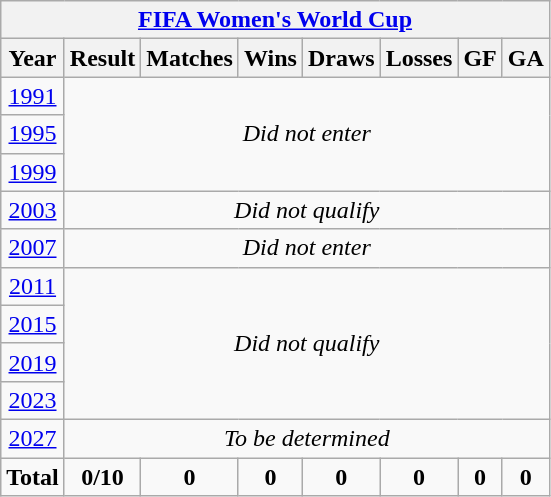<table class="wikitable" style="text-align: center;">
<tr>
<th colspan=10><a href='#'>FIFA Women's World Cup</a></th>
</tr>
<tr>
<th>Year</th>
<th>Result</th>
<th>Matches</th>
<th>Wins</th>
<th>Draws</th>
<th>Losses</th>
<th>GF</th>
<th>GA</th>
</tr>
<tr>
<td> <a href='#'>1991</a></td>
<td colspan=8 rowspan=3><em>Did not enter</em></td>
</tr>
<tr>
<td> <a href='#'>1995</a></td>
</tr>
<tr>
<td> <a href='#'>1999</a></td>
</tr>
<tr>
<td> <a href='#'>2003</a></td>
<td colspan=8><em>Did not qualify</em></td>
</tr>
<tr>
<td> <a href='#'>2007</a></td>
<td colspan=8><em>Did not enter</em></td>
</tr>
<tr>
<td> <a href='#'>2011</a></td>
<td colspan=8 rowspan=4><em>Did not qualify</em></td>
</tr>
<tr>
<td> <a href='#'>2015</a></td>
</tr>
<tr>
<td> <a href='#'>2019</a></td>
</tr>
<tr>
<td>  <a href='#'>2023</a></td>
</tr>
<tr>
<td> <a href='#'>2027</a></td>
<td colspan=8><em>To be determined</em></td>
</tr>
<tr>
<td><strong>Total</strong></td>
<td><strong>0/10</strong></td>
<td><strong>0</strong></td>
<td><strong>0</strong></td>
<td><strong>0</strong></td>
<td><strong>0</strong></td>
<td><strong>0</strong></td>
<td><strong>0</strong></td>
</tr>
</table>
